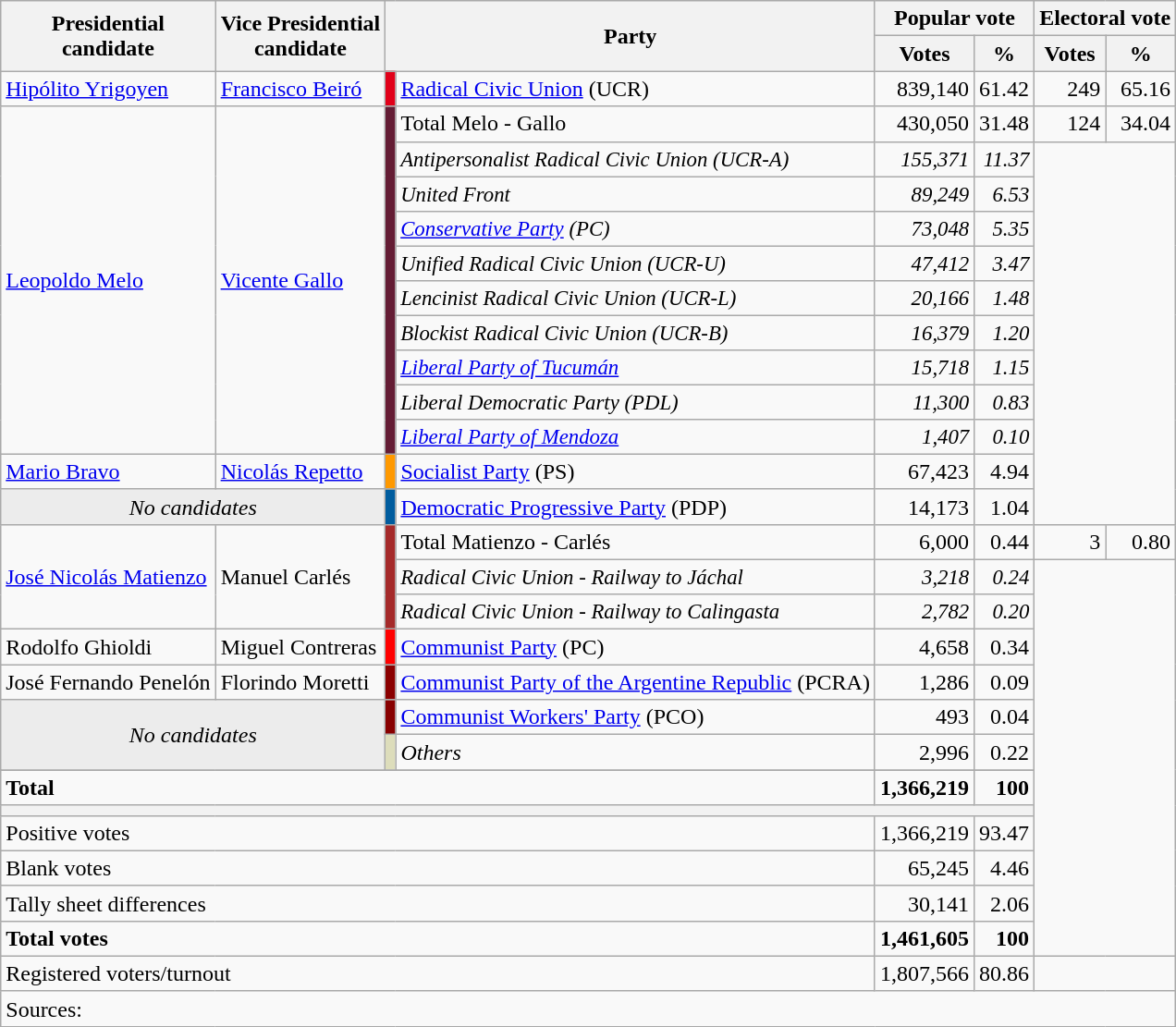<table class="wikitable" style="text-align:right;">
<tr>
<th rowspan=2>Presidential<br>candidate</th>
<th rowspan=2>Vice Presidential<br>candidate</th>
<th rowspan=2 colspan=2>Party</th>
<th colspan=2>Popular vote</th>
<th colspan=2>Electoral vote</th>
</tr>
<tr>
<th>Votes</th>
<th>%</th>
<th>Votes</th>
<th>%</th>
</tr>
<tr>
<td align=left><a href='#'>Hipólito Yrigoyen</a></td>
<td align=left><a href='#'>Francisco Beiró</a></td>
<td bgcolor=#E10019></td>
<td align=left><a href='#'>Radical Civic Union</a> (UCR)</td>
<td>839,140</td>
<td>61.42</td>
<td>249</td>
<td>65.16</td>
</tr>
<tr>
<td align=left rowspan=10><a href='#'>Leopoldo Melo</a></td>
<td align=left rowspan=10><a href='#'>Vicente Gallo</a></td>
<td bgcolor=#641C34 rowspan=10></td>
<td align=left>Total Melo - Gallo</td>
<td>430,050</td>
<td>31.48</td>
<td>124</td>
<td>34.04</td>
</tr>
<tr style="font-size: 95%; font-style: italic">
<td align=left><span>Antipersonalist Radical Civic Union (UCR-A)</span></td>
<td>155,371</td>
<td>11.37</td>
<td colspan=2 rowspan=11></td>
</tr>
<tr style="font-size: 95%; font-style: italic">
<td align=left><span>United Front</span></td>
<td>89,249</td>
<td>6.53</td>
</tr>
<tr style="font-size: 95%; font-style: italic">
<td align=left><span><a href='#'>Conservative Party</a> (PC)</span></td>
<td>73,048</td>
<td>5.35</td>
</tr>
<tr style="font-size: 95%; font-style: italic">
<td align=left><span>Unified Radical Civic Union (UCR-U)</span></td>
<td>47,412</td>
<td>3.47</td>
</tr>
<tr style="font-size: 95%; font-style: italic">
<td align=left><span>Lencinist Radical Civic Union (UCR-L)</span></td>
<td>20,166</td>
<td>1.48</td>
</tr>
<tr style="font-size: 95%; font-style: italic">
<td align=left><span>Blockist Radical Civic Union (UCR-B)</span></td>
<td>16,379</td>
<td>1.20</td>
</tr>
<tr style="font-size: 95%; font-style: italic">
<td align=left><span><a href='#'>Liberal Party of Tucumán</a></span></td>
<td>15,718</td>
<td>1.15</td>
</tr>
<tr style="font-size: 95%; font-style: italic">
<td align=left><span>Liberal Democratic Party (PDL)</span></td>
<td>11,300</td>
<td>0.83</td>
</tr>
<tr style="font-size: 95%; font-style: italic">
<td align=left><span><a href='#'>Liberal Party of Mendoza</a></span></td>
<td>1,407</td>
<td>0.10</td>
</tr>
<tr>
<td align=left><a href='#'>Mario Bravo</a></td>
<td align=left><a href='#'>Nicolás Repetto</a></td>
<td bgcolor=#FF9900></td>
<td align=left><a href='#'>Socialist Party</a> (PS)</td>
<td>67,423</td>
<td>4.94</td>
</tr>
<tr>
<td colspan=2 bgcolor=ECECEC align=center><em>No candidates</em></td>
<td bgcolor=#005C9E></td>
<td align=left><a href='#'>Democratic Progressive Party</a> (PDP)</td>
<td>14,173</td>
<td>1.04</td>
</tr>
<tr>
<td align=left rowspan=3><a href='#'>José Nicolás Matienzo</a></td>
<td align=left rowspan=3>Manuel Carlés</td>
<td bgcolor=#A52A2A rowspan=3></td>
<td align=left>Total Matienzo - Carlés</td>
<td>6,000</td>
<td>0.44</td>
<td>3</td>
<td>0.80</td>
</tr>
<tr style="font-size: 95%; font-style: italic">
<td align=left><span>Radical Civic Union - Railway to Jáchal</span></td>
<td>3,218</td>
<td>0.24</td>
<td colspan=2 rowspan=13></td>
</tr>
<tr style="font-size: 95%; font-style: italic">
<td align=left><span>Radical Civic Union - Railway to Calingasta</span></td>
<td>2,782</td>
<td>0.20</td>
</tr>
<tr>
<td align=left>Rodolfo Ghioldi</td>
<td align=left>Miguel Contreras</td>
<td bgcolor=#FF0000></td>
<td align=left><a href='#'>Communist Party</a> (PC)</td>
<td>4,658</td>
<td>0.34</td>
</tr>
<tr>
<td align=left>José Fernando Penelón</td>
<td align=left>Florindo Moretti</td>
<td bgcolor=darkred></td>
<td align=left><a href='#'>Communist Party of the Argentine Republic</a> (PCRA)</td>
<td>1,286</td>
<td>0.09</td>
</tr>
<tr>
<td rowspan=2 colspan=2 bgcolor=ECECEC align=center><em>No candidates</em></td>
<td bgcolor=#880000></td>
<td align=left><a href='#'>Communist Workers' Party</a> (PCO)</td>
<td>493</td>
<td>0.04</td>
</tr>
<tr>
<td bgcolor=#DDDDBB></td>
<td align=left><em>Others</em></td>
<td>2,996</td>
<td>0.22</td>
</tr>
<tr>
</tr>
<tr style="font-weight:bold">
<td colspan=4 align=left>Total</td>
<td>1,366,219</td>
<td>100</td>
</tr>
<tr>
<th colspan=6></th>
</tr>
<tr>
<td colspan=4 align=left>Positive votes</td>
<td>1,366,219</td>
<td>93.47</td>
</tr>
<tr>
<td colspan=4 align=left>Blank votes</td>
<td>65,245</td>
<td>4.46</td>
</tr>
<tr>
<td colspan=4 align=left>Tally sheet differences</td>
<td>30,141</td>
<td>2.06</td>
</tr>
<tr style="font-weight:bold">
<td colspan=4 align=left>Total votes</td>
<td>1,461,605</td>
<td>100</td>
</tr>
<tr>
<td colspan=4 align=left>Registered voters/turnout</td>
<td>1,807,566</td>
<td>80.86</td>
</tr>
<tr>
<td colspan=8 align=left>Sources:</td>
</tr>
</table>
